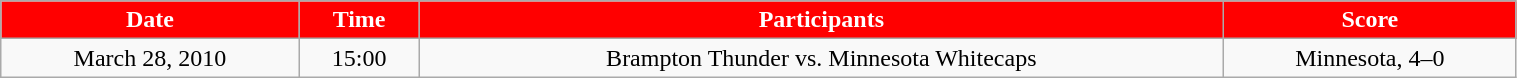<table class="wikitable" style="width:80%;">
<tr style="text-align:center; background:red; color:#fff;">
<td><strong>Date</strong></td>
<td><strong>Time</strong></td>
<td><strong>Participants</strong></td>
<td><strong>Score</strong></td>
</tr>
<tr style="text-align:center;" bgcolor="">
<td>March 28, 2010</td>
<td>15:00</td>
<td>Brampton Thunder vs. Minnesota Whitecaps</td>
<td>Minnesota, 4–0</td>
</tr>
</table>
